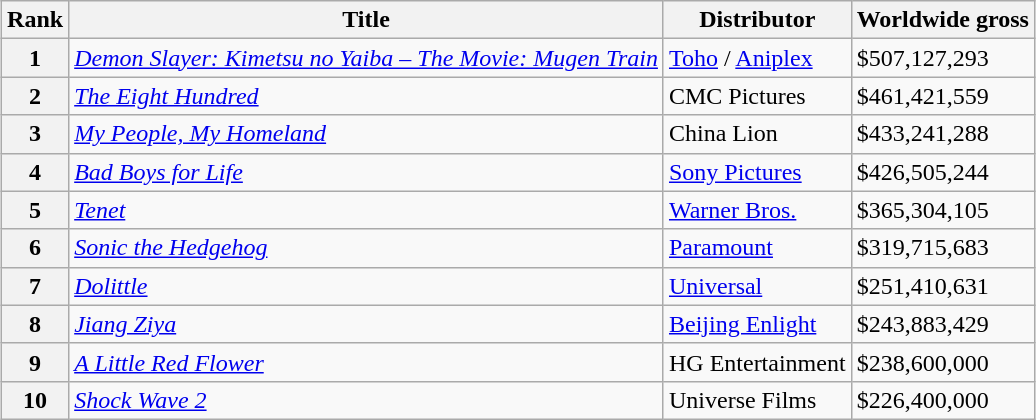<table class="wikitable sortable" style="margin:auto; margin:auto;">
<tr>
<th>Rank</th>
<th>Title</th>
<th>Distributor</th>
<th>Worldwide gross </th>
</tr>
<tr>
<th style="text-align:center;">1</th>
<td><em><a href='#'>Demon Slayer: Kimetsu no Yaiba – The Movie: Mugen Train</a></em></td>
<td><a href='#'>Toho</a> / <a href='#'>Aniplex</a></td>
<td>$507,127,293</td>
</tr>
<tr>
<th style="text-align:center;">2</th>
<td><em><a href='#'>The Eight Hundred</a></em></td>
<td>CMC Pictures</td>
<td>$461,421,559</td>
</tr>
<tr>
<th style="text-align:center;">3</th>
<td><em><a href='#'>My People, My Homeland</a></em></td>
<td>China Lion</td>
<td>$433,241,288</td>
</tr>
<tr>
<th style="text-align:center;">4</th>
<td><em><a href='#'>Bad Boys for Life</a></em></td>
<td><a href='#'>Sony Pictures</a></td>
<td>$426,505,244</td>
</tr>
<tr>
<th style="text-align:center;">5</th>
<td><em><a href='#'>Tenet</a></em></td>
<td><a href='#'>Warner Bros.</a></td>
<td>$365,304,105</td>
</tr>
<tr>
<th style="text-align:center;">6</th>
<td><em><a href='#'>Sonic the Hedgehog</a></em></td>
<td><a href='#'>Paramount</a></td>
<td>$319,715,683</td>
</tr>
<tr>
<th style="text-align:center;">7</th>
<td><em><a href='#'>Dolittle</a></em></td>
<td><a href='#'>Universal</a></td>
<td>$251,410,631</td>
</tr>
<tr>
<th style="text-align:center;">8</th>
<td><em><a href='#'>Jiang Ziya</a></em></td>
<td><a href='#'>Beijing Enlight</a></td>
<td>$243,883,429</td>
</tr>
<tr>
<th style="text-align:center;">9</th>
<td><em><a href='#'>A Little Red Flower</a></em></td>
<td>HG Entertainment</td>
<td>$238,600,000</td>
</tr>
<tr>
<th style="text-align:center;">10</th>
<td><em><a href='#'>Shock Wave 2</a></em></td>
<td>Universe Films</td>
<td>$226,400,000</td>
</tr>
</table>
